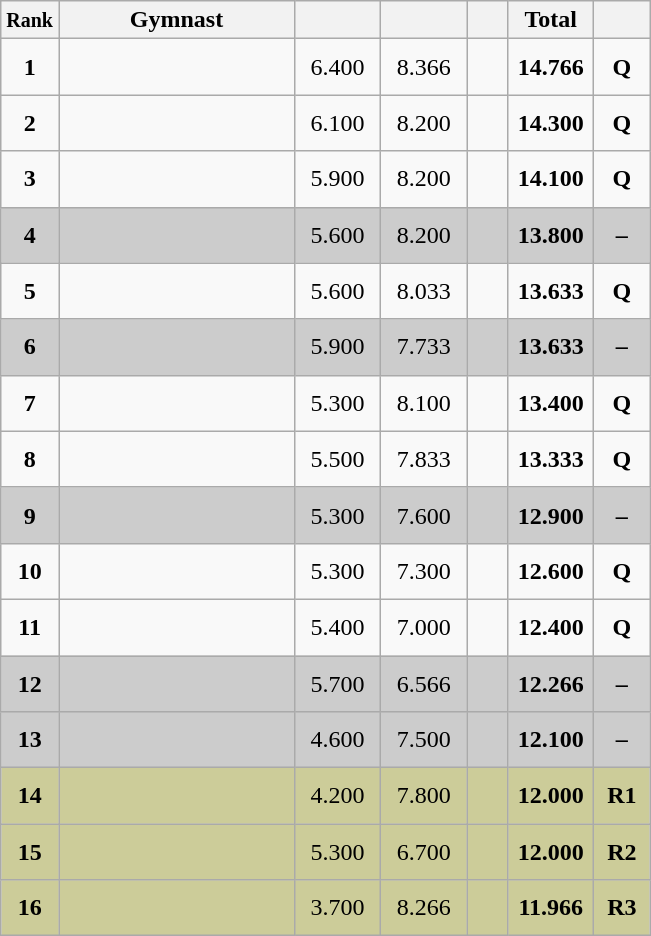<table style="text-align:center;" class="wikitable sortable">
<tr>
<th scope="col" style="width:15px;"><small>Rank</small></th>
<th scope="col" style="width:150px;">Gymnast</th>
<th scope="col" style="width:50px;"><small></small></th>
<th scope="col" style="width:50px;"><small></small></th>
<th scope="col" style="width:20px;"><small></small></th>
<th scope="col" style="width:50px;">Total</th>
<th scope="col" style="width:30px;"><small></small></th>
</tr>
<tr>
<td scope="row" style="text-align:center"><strong>1</strong></td>
<td style="height:30px; text-align:left;"></td>
<td>6.400</td>
<td>8.366</td>
<td></td>
<td><strong>14.766</strong></td>
<td><strong>Q</strong></td>
</tr>
<tr>
<td scope="row" style="text-align:center"><strong>2</strong></td>
<td style="height:30px; text-align:left;"></td>
<td>6.100</td>
<td>8.200</td>
<td></td>
<td><strong>14.300</strong></td>
<td><strong>Q</strong></td>
</tr>
<tr>
<td scope="row" style="text-align:center"><strong>3</strong></td>
<td style="height:30px; text-align:left;"></td>
<td>5.900</td>
<td>8.200</td>
<td></td>
<td><strong>14.100</strong></td>
<td><strong>Q</strong></td>
</tr>
<tr style="background:#cccccc;">
<td scope="row" style="text-align:center"><strong>4</strong></td>
<td style="height:30px; text-align:left;"></td>
<td>5.600</td>
<td>8.200</td>
<td></td>
<td><strong>13.800</strong></td>
<td><strong>–</strong></td>
</tr>
<tr>
<td scope="row" style="text-align:center"><strong>5</strong></td>
<td style="height:30px; text-align:left;"></td>
<td>5.600</td>
<td>8.033</td>
<td></td>
<td><strong>13.633</strong></td>
<td><strong>Q</strong></td>
</tr>
<tr style="background:#cccccc;">
<td scope="row" style="text-align:center"><strong>6</strong></td>
<td style="height:30px; text-align:left;"></td>
<td>5.900</td>
<td>7.733</td>
<td></td>
<td><strong>13.633</strong></td>
<td><strong>–</strong></td>
</tr>
<tr>
<td scope="row" style="text-align:center"><strong>7</strong></td>
<td style="height:30px; text-align:left;"></td>
<td>5.300</td>
<td>8.100</td>
<td></td>
<td><strong>13.400</strong></td>
<td><strong>Q</strong></td>
</tr>
<tr>
<td scope="row" style="text-align:center"><strong>8</strong></td>
<td style="height:30px; text-align:left;"></td>
<td>5.500</td>
<td>7.833</td>
<td></td>
<td><strong>13.333</strong></td>
<td><strong>Q</strong></td>
</tr>
<tr style="background:#cccccc;">
<td scope="row" style="text-align:center"><strong>9</strong></td>
<td style="height:30px; text-align:left;"></td>
<td>5.300</td>
<td>7.600</td>
<td></td>
<td><strong>12.900</strong></td>
<td><strong>–</strong></td>
</tr>
<tr>
<td scope="row" style="text-align:center"><strong>10</strong></td>
<td style="height:30px; text-align:left;"></td>
<td>5.300</td>
<td>7.300</td>
<td></td>
<td><strong>12.600</strong></td>
<td><strong>Q</strong></td>
</tr>
<tr>
<td scope="row" style="text-align:center"><strong>11</strong></td>
<td style="height:30px; text-align:left;"></td>
<td>5.400</td>
<td>7.000</td>
<td></td>
<td><strong>12.400</strong></td>
<td><strong>Q</strong></td>
</tr>
<tr style="background:#cccccc;">
<td scope="row" style="text-align:center"><strong>12</strong></td>
<td style="height:30px; text-align:left;"></td>
<td>5.700</td>
<td>6.566</td>
<td></td>
<td><strong>12.266</strong></td>
<td><strong>–</strong></td>
</tr>
<tr style="background:#cccccc;">
<td scope="row" style="text-align:center"><strong>13</strong></td>
<td style="height:30px; text-align:left;"></td>
<td>4.600</td>
<td>7.500</td>
<td></td>
<td><strong>12.100</strong></td>
<td><strong>–</strong></td>
</tr>
<tr style="background:#cccc99;">
<td scope="row" style="text-align:center"><strong>14</strong></td>
<td style="height:30px; text-align:left;"></td>
<td>4.200</td>
<td>7.800</td>
<td></td>
<td><strong>12.000</strong></td>
<td><strong>R1</strong></td>
</tr>
<tr style="background:#cccc99;">
<td scope="row" style="text-align:center"><strong>15</strong></td>
<td style="height:30px; text-align:left;"></td>
<td>5.300</td>
<td>6.700</td>
<td></td>
<td><strong>12.000</strong></td>
<td><strong>R2</strong></td>
</tr>
<tr style="background:#cccc99;">
<td scope="row" style="text-align:center"><strong>16</strong></td>
<td style="height:30px; text-align:left;"></td>
<td>3.700</td>
<td>8.266</td>
<td></td>
<td><strong>11.966</strong></td>
<td><strong>R3</strong></td>
</tr>
</table>
